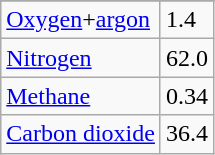<table class="wikitable">
<tr>
</tr>
<tr>
<td><a href='#'>Oxygen</a>+<a href='#'>argon</a></td>
<td>1.4</td>
</tr>
<tr>
<td><a href='#'>Nitrogen</a></td>
<td>62.0</td>
</tr>
<tr>
<td><a href='#'>Methane</a></td>
<td>0.34</td>
</tr>
<tr>
<td><a href='#'>Carbon dioxide</a></td>
<td>36.4</td>
</tr>
</table>
